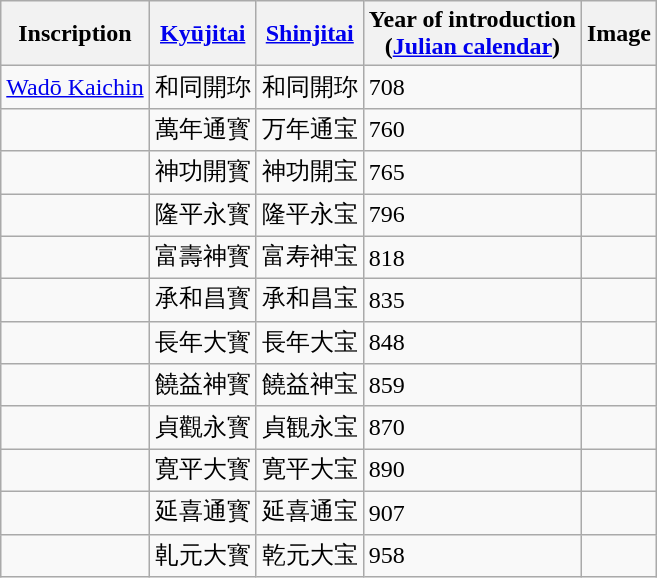<table class="wikitable">
<tr>
<th>Inscription</th>
<th><a href='#'>Kyūjitai</a></th>
<th><a href='#'>Shinjitai</a></th>
<th>Year of introduction<br>(<a href='#'>Julian calendar</a>)</th>
<th>Image</th>
</tr>
<tr>
<td><a href='#'>Wadō Kaichin</a></td>
<td>和同開珎</td>
<td>和同開珎</td>
<td>708</td>
<td></td>
</tr>
<tr>
<td></td>
<td>萬年通寳</td>
<td>万年通宝</td>
<td>760</td>
<td></td>
</tr>
<tr>
<td></td>
<td>神功開寳</td>
<td>神功開宝</td>
<td>765</td>
<td></td>
</tr>
<tr>
<td></td>
<td>隆平永寳</td>
<td>隆平永宝</td>
<td>796</td>
<td></td>
</tr>
<tr>
<td></td>
<td>富壽神寳</td>
<td>富寿神宝</td>
<td>818</td>
<td></td>
</tr>
<tr>
<td></td>
<td>承和昌寳</td>
<td>承和昌宝</td>
<td>835</td>
<td></td>
</tr>
<tr>
<td></td>
<td>長年大寳</td>
<td>長年大宝</td>
<td>848</td>
<td></td>
</tr>
<tr>
<td></td>
<td>饒益神寳</td>
<td>饒益神宝</td>
<td>859</td>
<td></td>
</tr>
<tr>
<td></td>
<td>貞觀永寳</td>
<td>貞観永宝</td>
<td>870</td>
<td></td>
</tr>
<tr>
<td></td>
<td>寛平大寳</td>
<td>寛平大宝</td>
<td>890</td>
<td></td>
</tr>
<tr>
<td></td>
<td>延喜通寳</td>
<td>延喜通宝</td>
<td>907</td>
<td></td>
</tr>
<tr>
<td></td>
<td>乹元大寳</td>
<td>乾元大宝</td>
<td>958</td>
<td></td>
</tr>
</table>
